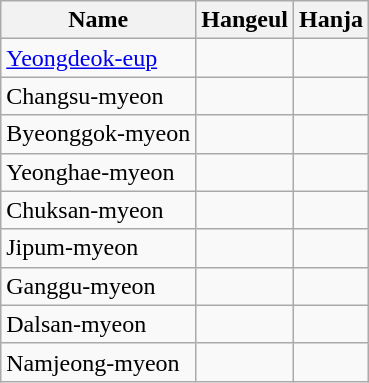<table class="wikitable sortable">
<tr>
<th>Name</th>
<th>Hangeul</th>
<th>Hanja</th>
</tr>
<tr>
<td><a href='#'>Yeongdeok-eup</a></td>
<td></td>
<td></td>
</tr>
<tr>
<td>Changsu-myeon</td>
<td></td>
<td></td>
</tr>
<tr>
<td>Byeonggok-myeon</td>
<td></td>
<td></td>
</tr>
<tr>
<td>Yeonghae-myeon</td>
<td></td>
<td></td>
</tr>
<tr>
<td>Chuksan-myeon</td>
<td></td>
<td></td>
</tr>
<tr>
<td>Jipum-myeon</td>
<td></td>
<td></td>
</tr>
<tr>
<td>Ganggu-myeon</td>
<td></td>
<td></td>
</tr>
<tr>
<td>Dalsan-myeon</td>
<td></td>
<td></td>
</tr>
<tr>
<td>Namjeong-myeon</td>
<td></td>
<td></td>
</tr>
</table>
